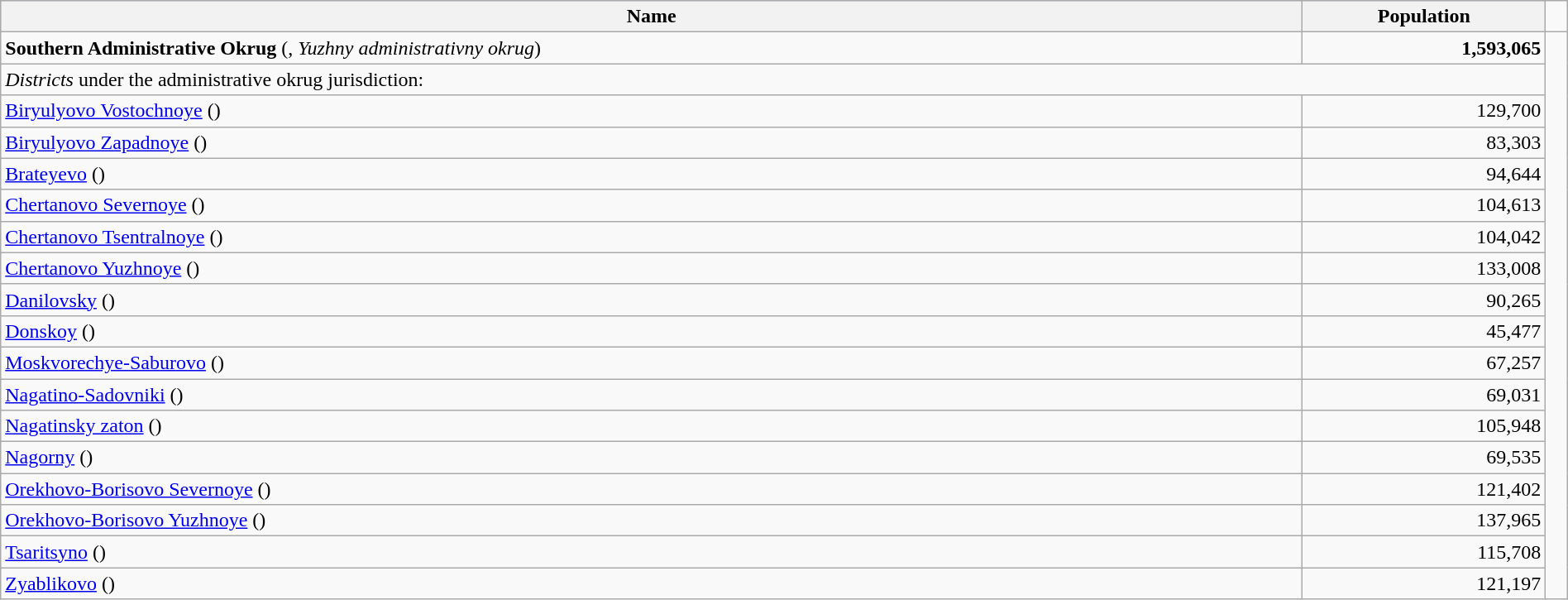<table width=100% class="wikitable">
<tr bgcolor="#CCCCFF" align="left">
<th>Name</th>
<th>Population</th>
</tr>
<tr>
<td><strong>Southern Administrative Okrug</strong> (, <em>Yuzhny administrativny okrug</em>)</td>
<td align="right"><strong>1,593,065</strong></td>
<td rowspan=18></td>
</tr>
<tr valign="top">
<td colspan=2><em>Districts</em> under the administrative okrug jurisdiction:</td>
</tr>
<tr>
<td><a href='#'>Biryulyovo Vostochnoye</a> ()</td>
<td align="right">129,700</td>
</tr>
<tr>
<td><a href='#'>Biryulyovo Zapadnoye</a> ()</td>
<td align="right">83,303</td>
</tr>
<tr>
<td><a href='#'>Brateyevo</a> ()</td>
<td align="right">94,644</td>
</tr>
<tr>
<td><a href='#'>Chertanovo Severnoye</a> ()</td>
<td align="right">104,613</td>
</tr>
<tr>
<td><a href='#'>Chertanovo Tsentralnoye</a> ()</td>
<td align="right">104,042</td>
</tr>
<tr>
<td><a href='#'>Chertanovo Yuzhnoye</a> ()</td>
<td align="right">133,008</td>
</tr>
<tr>
<td><a href='#'>Danilovsky</a> ()</td>
<td align="right">90,265</td>
</tr>
<tr>
<td><a href='#'>Donskoy</a> ()</td>
<td align="right">45,477</td>
</tr>
<tr>
<td><a href='#'>Moskvorechye-Saburovo</a> ()</td>
<td align="right">67,257</td>
</tr>
<tr>
<td><a href='#'>Nagatino-Sadovniki</a> ()</td>
<td align="right">69,031</td>
</tr>
<tr>
<td><a href='#'>Nagatinsky zaton</a> ()</td>
<td align="right">105,948</td>
</tr>
<tr>
<td><a href='#'>Nagorny</a> ()</td>
<td align="right">69,535</td>
</tr>
<tr>
<td><a href='#'>Orekhovo-Borisovo Severnoye</a> ()</td>
<td align="right">121,402</td>
</tr>
<tr>
<td><a href='#'>Orekhovo-Borisovo Yuzhnoye</a> ()</td>
<td align="right">137,965</td>
</tr>
<tr>
<td><a href='#'>Tsaritsyno</a> ()</td>
<td align="right">115,708</td>
</tr>
<tr>
<td><a href='#'>Zyablikovo</a> ()</td>
<td align="right">121,197</td>
</tr>
</table>
